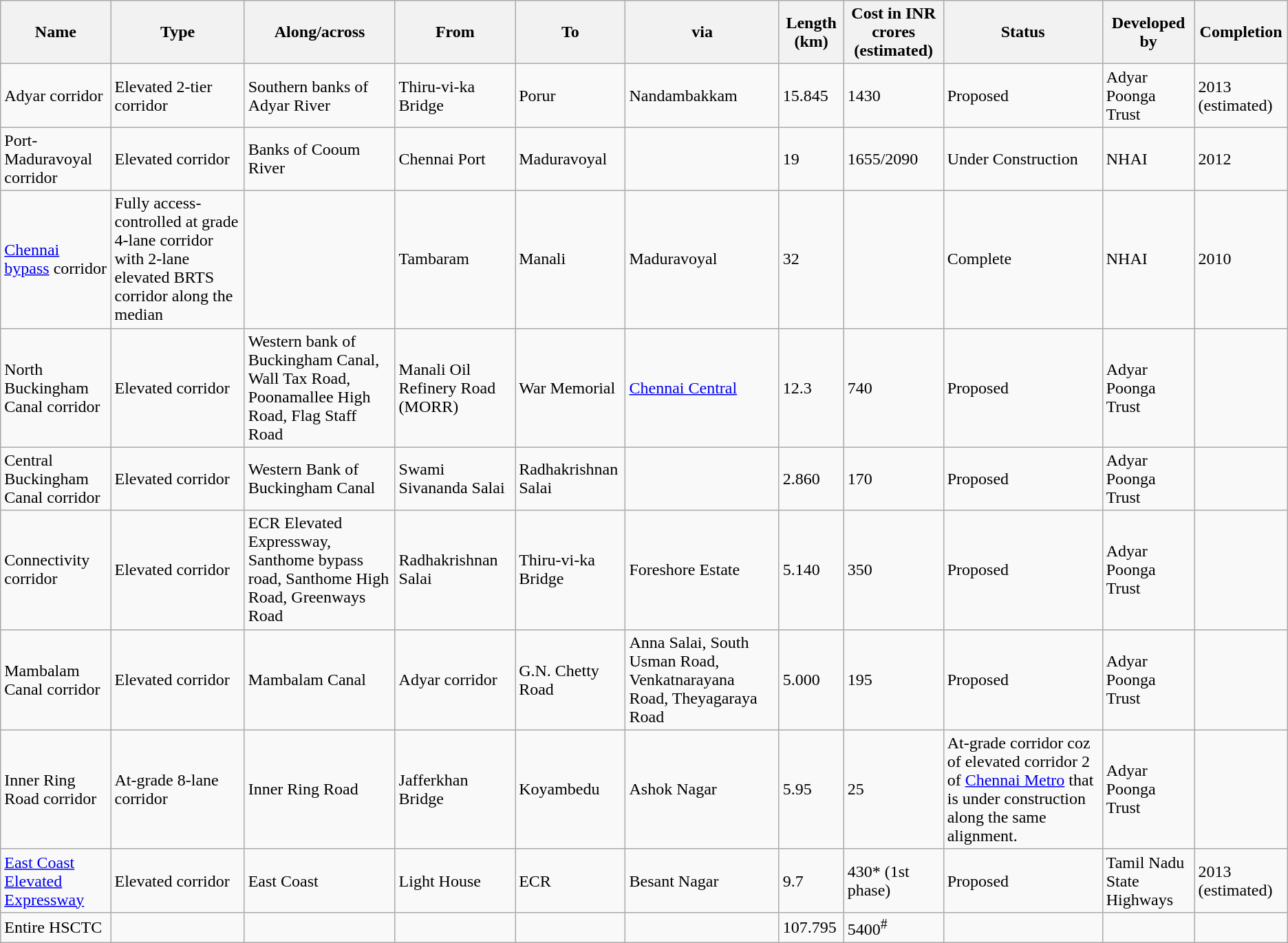<table class="wikitable">
<tr>
<th>Name</th>
<th>Type</th>
<th>Along/across</th>
<th>From</th>
<th>To</th>
<th>via</th>
<th>Length (km)</th>
<th>Cost in INR crores (estimated)</th>
<th>Status</th>
<th>Developed by</th>
<th>Completion</th>
</tr>
<tr>
<td>Adyar corridor</td>
<td>Elevated 2-tier corridor</td>
<td>Southern banks of Adyar River</td>
<td>Thiru-vi-ka Bridge</td>
<td>Porur</td>
<td>Nandambakkam</td>
<td>15.845</td>
<td>1430</td>
<td>Proposed</td>
<td>Adyar Poonga Trust</td>
<td>2013 (estimated)</td>
</tr>
<tr>
<td>Port-Maduravoyal corridor</td>
<td>Elevated corridor</td>
<td>Banks of Cooum River</td>
<td>Chennai Port</td>
<td>Maduravoyal</td>
<td></td>
<td>19</td>
<td>1655/2090</td>
<td>Under Construction</td>
<td>NHAI</td>
<td>2012</td>
</tr>
<tr>
<td><a href='#'>Chennai bypass</a> corridor</td>
<td>Fully access-controlled at grade 4-lane corridor with 2-lane elevated BRTS corridor along the median</td>
<td></td>
<td>Tambaram</td>
<td>Manali</td>
<td>Maduravoyal</td>
<td>32</td>
<td></td>
<td>Complete</td>
<td>NHAI</td>
<td>2010</td>
</tr>
<tr>
<td>North Buckingham Canal corridor</td>
<td>Elevated corridor</td>
<td>Western bank of Buckingham Canal, Wall Tax Road, Poonamallee High Road, Flag Staff Road</td>
<td>Manali Oil Refinery Road (MORR)</td>
<td>War Memorial</td>
<td><a href='#'>Chennai Central</a></td>
<td>12.3</td>
<td>740</td>
<td>Proposed</td>
<td>Adyar Poonga Trust</td>
<td></td>
</tr>
<tr>
<td>Central Buckingham Canal corridor</td>
<td>Elevated corridor</td>
<td>Western Bank of Buckingham Canal</td>
<td>Swami Sivananda Salai</td>
<td>Radhakrishnan Salai</td>
<td></td>
<td>2.860</td>
<td>170</td>
<td>Proposed</td>
<td>Adyar Poonga Trust</td>
<td></td>
</tr>
<tr>
<td>Connectivity corridor</td>
<td>Elevated corridor</td>
<td>ECR Elevated Expressway, Santhome bypass road, Santhome High Road, Greenways Road</td>
<td>Radhakrishnan Salai</td>
<td>Thiru-vi-ka Bridge</td>
<td>Foreshore Estate</td>
<td>5.140</td>
<td>350</td>
<td>Proposed</td>
<td>Adyar Poonga Trust</td>
<td></td>
</tr>
<tr>
<td>Mambalam Canal corridor</td>
<td>Elevated corridor</td>
<td>Mambalam Canal</td>
<td>Adyar corridor</td>
<td>G.N. Chetty Road</td>
<td>Anna Salai, South Usman Road, Venkatnarayana Road, Theyagaraya Road</td>
<td>5.000</td>
<td>195</td>
<td>Proposed</td>
<td>Adyar Poonga Trust</td>
<td></td>
</tr>
<tr>
<td>Inner Ring Road corridor</td>
<td>At-grade 8-lane corridor</td>
<td>Inner Ring Road</td>
<td>Jafferkhan Bridge</td>
<td>Koyambedu</td>
<td>Ashok Nagar</td>
<td>5.95</td>
<td>25</td>
<td>At-grade corridor coz of elevated corridor 2 of <a href='#'>Chennai Metro</a> that is under construction along the same alignment.</td>
<td>Adyar Poonga Trust</td>
<td></td>
</tr>
<tr>
<td><a href='#'>East Coast Elevated Expressway</a></td>
<td>Elevated corridor</td>
<td>East Coast</td>
<td>Light House</td>
<td>ECR</td>
<td>Besant Nagar</td>
<td>9.7</td>
<td>430* (1st phase)</td>
<td>Proposed</td>
<td>Tamil Nadu State Highways</td>
<td>2013 (estimated)</td>
</tr>
<tr>
<td>Entire HSCTC</td>
<td></td>
<td></td>
<td></td>
<td></td>
<td></td>
<td>107.795</td>
<td>5400<sup>#</sup></td>
<td></td>
<td></td>
<td></td>
</tr>
</table>
